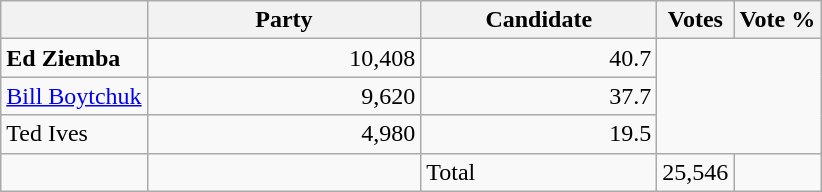<table class="wikitable">
<tr>
<th></th>
<th scope="col" width="175">Party</th>
<th scope="col" width="150">Candidate</th>
<th>Votes</th>
<th>Vote %</th>
</tr>
<tr>
<td><strong>Ed Ziemba</strong></td>
<td align=right>10,408</td>
<td align=right>40.7</td>
</tr>
<tr |>
<td><a href='#'>Bill Boytchuk</a></td>
<td align=right>9,620</td>
<td align=right>37.7</td>
</tr>
<tr |>
<td>Ted Ives</td>
<td align=right>4,980</td>
<td align=right>19.5<br>
</td>
</tr>
<tr |>
<td></td>
<td></td>
<td>Total</td>
<td align=right>25,546</td>
<td></td>
</tr>
</table>
